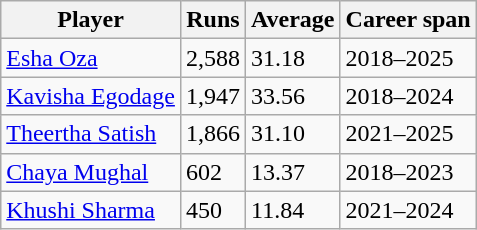<table class="wikitable">
<tr>
<th>Player</th>
<th>Runs</th>
<th>Average</th>
<th>Career span</th>
</tr>
<tr>
<td><a href='#'>Esha Oza</a></td>
<td>2,588</td>
<td>31.18</td>
<td>2018–2025</td>
</tr>
<tr>
<td><a href='#'>Kavisha Egodage</a></td>
<td>1,947</td>
<td>33.56</td>
<td>2018–2024</td>
</tr>
<tr>
<td><a href='#'>Theertha Satish</a></td>
<td>1,866</td>
<td>31.10</td>
<td>2021–2025</td>
</tr>
<tr>
<td><a href='#'>Chaya Mughal</a></td>
<td>602</td>
<td>13.37</td>
<td>2018–2023</td>
</tr>
<tr>
<td><a href='#'>Khushi Sharma</a></td>
<td>450</td>
<td>11.84</td>
<td>2021–2024</td>
</tr>
</table>
